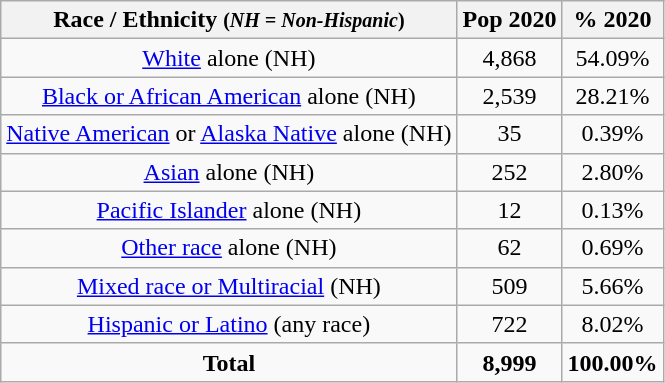<table class="wikitable" style="text-align:center;">
<tr>
<th>Race / Ethnicity <small>(<em>NH = Non-Hispanic</em>)</small></th>
<th>Pop 2020</th>
<th>% 2020</th>
</tr>
<tr>
<td><a href='#'>White</a> alone (NH)</td>
<td>4,868</td>
<td>54.09%</td>
</tr>
<tr>
<td><a href='#'>Black or African American</a> alone (NH)</td>
<td>2,539</td>
<td>28.21%</td>
</tr>
<tr>
<td><a href='#'>Native American</a> or <a href='#'>Alaska Native</a> alone (NH)</td>
<td>35</td>
<td>0.39%</td>
</tr>
<tr>
<td><a href='#'>Asian</a> alone (NH)</td>
<td>252</td>
<td>2.80%</td>
</tr>
<tr>
<td><a href='#'>Pacific Islander</a> alone (NH)</td>
<td>12</td>
<td>0.13%</td>
</tr>
<tr>
<td><a href='#'>Other race</a> alone (NH)</td>
<td>62</td>
<td>0.69%</td>
</tr>
<tr>
<td><a href='#'>Mixed race or Multiracial</a> (NH)</td>
<td>509</td>
<td>5.66%</td>
</tr>
<tr>
<td><a href='#'>Hispanic or Latino</a> (any race)</td>
<td>722</td>
<td>8.02%</td>
</tr>
<tr>
<td><strong>Total</strong></td>
<td><strong>8,999</strong></td>
<td><strong>100.00%</strong></td>
</tr>
</table>
